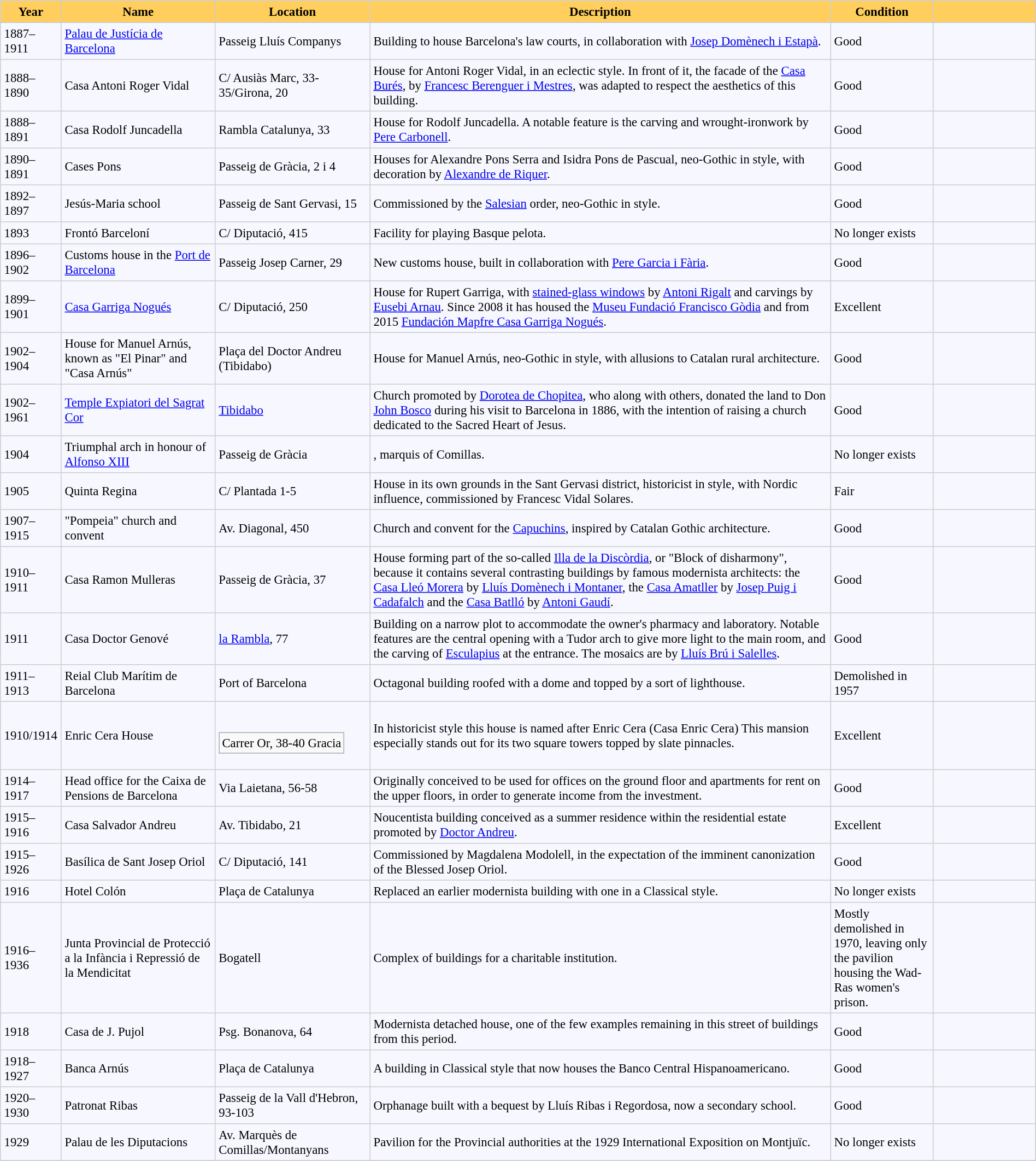<table bgcolor="#f7f8ff" cellpadding="4" cellspacing="0" border="1" style="font-size: 95%; border: #cccccc solid 1px; border-collapse: collapse;">
<tr>
<th width="5%" style="background:#ffce5d;">Year</th>
<th width="15%" style="background:#ffce5d;">Name</th>
<th width="15%" style="background:#ffce5d;">Location</th>
<th width="45%" style="background:#ffce5d;">Description</th>
<th width="10%" style="background:#ffce5d;">Condition</th>
<th width="10%" style="background:#ffce5d;"></th>
</tr>
<tr ---->
</tr>
<tr>
<td>1887–1911</td>
<td><a href='#'>Palau de Justícia de Barcelona</a></td>
<td>Passeig Lluís Companys</td>
<td>Building to house Barcelona's law courts, in collaboration with  <a href='#'>Josep Domènech i Estapà</a>.</td>
<td>Good</td>
<td></td>
</tr>
<tr>
<td>1888–1890</td>
<td>Casa Antoni Roger Vidal</td>
<td>C/ Ausiàs Marc, 33-35/Girona, 20</td>
<td>House for Antoni Roger Vidal, in an eclectic style. In front of it, the facade of the  <a href='#'>Casa Burés</a>, by <a href='#'>Francesc Berenguer i Mestres</a>, was adapted to respect the aesthetics of this building.</td>
<td>Good</td>
<td></td>
</tr>
<tr>
<td>1888–1891</td>
<td>Casa Rodolf Juncadella</td>
<td>Rambla Catalunya, 33</td>
<td>House for Rodolf Juncadella. A notable feature is the carving and wrought-ironwork by <a href='#'>Pere Carbonell</a>.</td>
<td>Good</td>
</tr>
<tr>
<td>1890–1891</td>
<td>Cases Pons</td>
<td>Passeig de Gràcia, 2 i 4</td>
<td>Houses for Alexandre Pons Serra and Isidra Pons de Pascual, neo-Gothic in style, with decoration by <a href='#'>Alexandre de Riquer</a>.</td>
<td>Good</td>
<td></td>
</tr>
<tr>
<td>1892–1897</td>
<td>Jesús-Maria school</td>
<td>Passeig de Sant Gervasi, 15</td>
<td>Commissioned by the  <a href='#'>Salesian</a> order, neo-Gothic in style.</td>
<td>Good</td>
</tr>
<tr>
<td>1893</td>
<td>Frontó Barceloní</td>
<td>C/ Diputació, 415</td>
<td>Facility for playing Basque pelota.</td>
<td>No longer exists</td>
<td></td>
</tr>
<tr>
<td>1896–1902</td>
<td>Customs house in the <a href='#'>Port de Barcelona</a></td>
<td>Passeig Josep Carner, 29</td>
<td>New customs house, built in collaboration with <a href='#'>Pere Garcia i Fària</a>.</td>
<td>Good</td>
<td></td>
</tr>
<tr>
<td>1899–1901</td>
<td><a href='#'>Casa Garriga Nogués</a></td>
<td>C/ Diputació, 250</td>
<td>House for Rupert Garriga, with <a href='#'>stained-glass windows</a> by <a href='#'>Antoni Rigalt</a> and carvings by <a href='#'>Eusebi Arnau</a>. Since 2008 it has housed the <a href='#'>Museu Fundació Francisco Gòdia</a> and from 2015 <a href='#'>Fundación Mapfre Casa Garriga Nogués</a>.</td>
<td>Excellent</td>
<td></td>
</tr>
<tr>
<td>1902–1904</td>
<td>House for Manuel Arnús, known as "El Pinar" and "Casa Arnús"</td>
<td>Plaça del Doctor Andreu (Tibidabo)</td>
<td>House for Manuel Arnús, neo-Gothic in style, with allusions to Catalan rural architecture.</td>
<td>Good</td>
<td></td>
</tr>
<tr>
<td>1902–1961</td>
<td><a href='#'>Temple Expiatori del Sagrat Cor</a></td>
<td><a href='#'>Tibidabo</a></td>
<td>Church promoted by <a href='#'>Dorotea de Chopitea</a>, who along with others, donated the land to Don <a href='#'>John Bosco</a> during his visit to Barcelona in 1886, with the intention of raising a church dedicated to the Sacred Heart of Jesus.</td>
<td>Good</td>
<td></td>
</tr>
<tr>
<td>1904</td>
<td>Triumphal arch in honour of <a href='#'>Alfonso XIII</a></td>
<td>Passeig de Gràcia</td>
<td Triumphal arch to mark the visit of >, marquis of Comillas.</td>
<td>No longer exists</td>
<td></td>
</tr>
<tr>
<td>1905</td>
<td>Quinta Regina</td>
<td>C/ Plantada 1-5</td>
<td>House in its own grounds in the Sant Gervasi district, historicist in style, with Nordic influence, commissioned by Francesc Vidal Solares.</td>
<td>Fair</td>
<td></td>
</tr>
<tr>
<td>1907–1915</td>
<td>"Pompeia" church and convent</td>
<td>Av. Diagonal, 450</td>
<td>Church and convent for the <a href='#'>Capuchins</a>, inspired by Catalan Gothic architecture.</td>
<td>Good</td>
<td></td>
</tr>
<tr>
<td>1910–1911</td>
<td>Casa Ramon Mulleras</td>
<td>Passeig de Gràcia, 37</td>
<td>House forming part of the so-called <a href='#'>Illa de la Discòrdia</a>, or "Block of disharmony", because it contains several contrasting buildings by famous modernista architects: the <a href='#'>Casa Lleó Morera</a> by <a href='#'>Lluís Domènech i Montaner</a>, the <a href='#'>Casa Amatller</a> by <a href='#'>Josep Puig i Cadafalch</a> and the <a href='#'>Casa Batlló</a> by <a href='#'>Antoni Gaudí</a>.</td>
<td>Good</td>
<td></td>
</tr>
<tr>
<td>1911</td>
<td>Casa Doctor Genové</td>
<td><a href='#'>la Rambla</a>, 77</td>
<td>Building on a narrow plot to accommodate the owner's pharmacy and laboratory. Notable features are the central opening with a Tudor arch to give more light to the main room, and the carving of <a href='#'>Esculapius</a> at the entrance. The mosaics are by <a href='#'>Lluís Brú i Salelles</a>.</td>
<td>Good</td>
<td></td>
</tr>
<tr>
<td>1911–1913</td>
<td>Reial Club Marítim de Barcelona</td>
<td>Port of Barcelona</td>
<td>Octagonal building roofed with a dome and topped by a sort of lighthouse.</td>
<td>Demolished in 1957</td>
<td></td>
</tr>
<tr>
<td>1910/1914</td>
<td>Enric Cera House</td>
<td><br><table class="wikitable">
<tr>
<td>Carrer Or, 38-40 Gracia</td>
</tr>
</table>
</td>
<td>In historicist style this house is named after Enric Cera (Casa Enric Cera) This mansion especially stands out for its two square towers topped by slate pinnacles.</td>
<td>Excellent</td>
<td></td>
</tr>
<tr>
<td>1914–1917</td>
<td>Head office for the Caixa de Pensions de Barcelona</td>
<td>Via Laietana, 56-58</td>
<td>Originally conceived to be used for offices on the ground floor and apartments for rent on the upper floors, in order to generate income from the investment.</td>
<td>Good</td>
<td></td>
</tr>
<tr>
<td>1915–1916</td>
<td>Casa Salvador Andreu</td>
<td>Av. Tibidabo, 21</td>
<td>Noucentista building conceived as a summer residence within the residential estate promoted by <a href='#'>Doctor Andreu</a>.</td>
<td>Excellent</td>
<td></td>
</tr>
<tr>
<td>1915–1926</td>
<td>Basílica de Sant Josep Oriol</td>
<td>C/ Diputació, 141</td>
<td>Commissioned by Magdalena Modolell, in the expectation  of the imminent canonization of the Blessed Josep Oriol.</td>
<td>Good</td>
<td></td>
</tr>
<tr>
<td>1916</td>
<td>Hotel Colón</td>
<td>Plaça de Catalunya</td>
<td>Replaced an earlier modernista building with one in a Classical style.</td>
<td>No longer exists</td>
<td></td>
</tr>
<tr>
<td>1916–1936</td>
<td>Junta Provincial de Protecció a la Infància i Repressió de la Mendicitat</td>
<td>Bogatell</td>
<td>Complex of buildings for a charitable institution.</td>
<td>Mostly demolished in 1970, leaving only the pavilion housing the Wad-Ras women's prison.</td>
<td></td>
</tr>
<tr>
<td>1918</td>
<td>Casa de J. Pujol</td>
<td>Psg. Bonanova, 64</td>
<td>Modernista detached house, one of the few examples remaining in this street of buildings from this period.</td>
<td>Good</td>
<td></td>
</tr>
<tr>
<td>1918–1927</td>
<td>Banca Arnús</td>
<td>Plaça de Catalunya</td>
<td>A building in Classical style that now houses the Banco Central Hispanoamericano.</td>
<td>Good</td>
<td></td>
</tr>
<tr>
<td>1920–1930</td>
<td>Patronat Ribas</td>
<td>Passeig de la Vall d'Hebron, 93-103</td>
<td>Orphanage built with a bequest by Lluís Ribas i Regordosa, now a secondary school.</td>
<td>Good</td>
<td></td>
</tr>
<tr>
<td>1929</td>
<td>Palau de les Diputacions</td>
<td>Av. Marquès de Comillas/Montanyans</td>
<td>Pavilion for the Provincial authorities at the 1929 International Exposition on Montjuïc.</td>
<td>No longer exists</td>
<td></td>
</tr>
<tr>
</tr>
</table>
